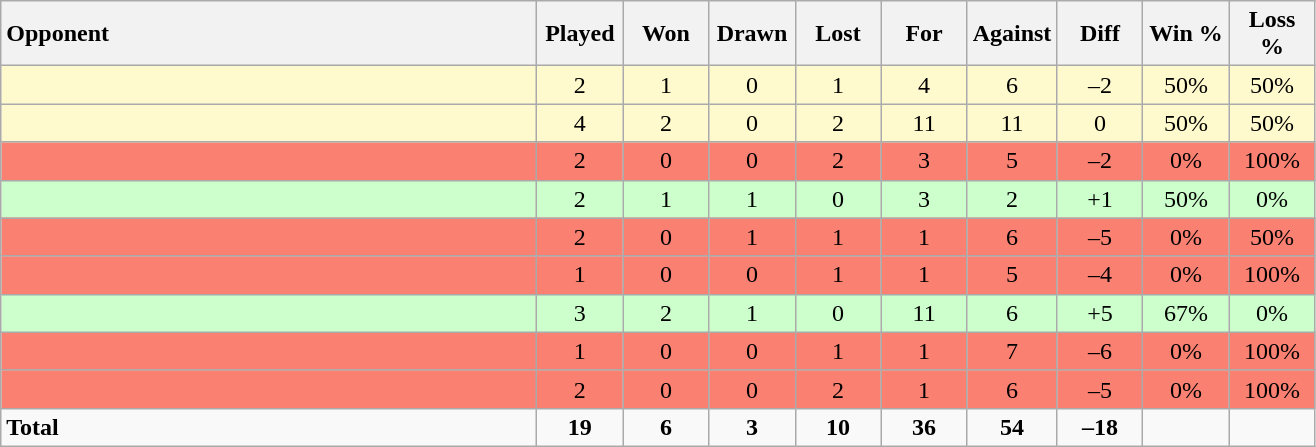<table class="wikitable sortable" style="text-align:center;">
<tr>
<th style="width:350px; text-align:left;">Opponent</th>
<th style="width:50px;">Played</th>
<th style="width:50px;">Won</th>
<th style="width:50px;">Drawn</th>
<th style="width:50px;">Lost</th>
<th style="width:50px;">For</th>
<th style="width:50px;">Against</th>
<th style="width:50px;">Diff</th>
<th style="width:50px;">Win %</th>
<th style="width:50px;">Loss %</th>
</tr>
<tr bgcolor=LemonChiffon>
<td style="text-align:left;"><strong></strong></td>
<td>2</td>
<td>1</td>
<td>0</td>
<td>1</td>
<td>4</td>
<td>6</td>
<td>–2</td>
<td>50%</td>
<td>50%</td>
</tr>
<tr bgcolor=LemonChiffon>
<td style="text-align:left;"><strong></strong></td>
<td>4</td>
<td>2</td>
<td>0</td>
<td>2</td>
<td>11</td>
<td>11</td>
<td>0</td>
<td>50%</td>
<td>50%</td>
</tr>
<tr bgcolor=Salmon>
<td style="text-align:left;"><strong></strong></td>
<td>2</td>
<td>0</td>
<td>0</td>
<td>2</td>
<td>3</td>
<td>5</td>
<td>–2</td>
<td>0%</td>
<td>100%</td>
</tr>
<tr bgcolor=#ccffcc>
<td style="text-align:left;"><strong></strong></td>
<td>2</td>
<td>1</td>
<td>1</td>
<td>0</td>
<td>3</td>
<td>2</td>
<td>+1</td>
<td>50%</td>
<td>0%</td>
</tr>
<tr bgcolor=Salmon>
<td style="text-align:left;"><strong></strong></td>
<td>2</td>
<td>0</td>
<td>1</td>
<td>1</td>
<td>1</td>
<td>6</td>
<td>–5</td>
<td>0%</td>
<td>50%</td>
</tr>
<tr bgcolor=Salmon>
<td style="text-align:left;"><strong></strong></td>
<td>1</td>
<td>0</td>
<td>0</td>
<td>1</td>
<td>1</td>
<td>5</td>
<td>–4</td>
<td>0%</td>
<td>100%</td>
</tr>
<tr bgcolor=#ccffcc>
<td style="text-align:left;"><strong></strong></td>
<td>3</td>
<td>2</td>
<td>1</td>
<td>0</td>
<td>11</td>
<td>6</td>
<td>+5</td>
<td>67%</td>
<td>0%</td>
</tr>
<tr bgcolor=Salmon>
<td style="text-align:left;"><strong></strong></td>
<td>1</td>
<td>0</td>
<td>0</td>
<td>1</td>
<td>1</td>
<td>7</td>
<td>–6</td>
<td>0%</td>
<td>100%</td>
</tr>
<tr bgcolor=Salmon>
<td style="text-align:left;"><strong></strong></td>
<td>2</td>
<td>0</td>
<td>0</td>
<td>2</td>
<td>1</td>
<td>6</td>
<td>–5</td>
<td>0%</td>
<td>100%</td>
</tr>
<tr>
<td style="text-align:left;"><strong>Total</strong></td>
<td><strong>19</strong></td>
<td><strong>6</strong></td>
<td><strong>3</strong></td>
<td><strong>10</strong></td>
<td><strong>36</strong></td>
<td><strong>54</strong></td>
<td><strong>–18</strong></td>
<td><strong></strong></td>
<td><strong></strong></td>
</tr>
</table>
